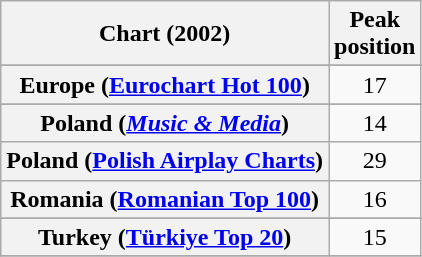<table class="wikitable sortable plainrowheaders" style="text-align:center">
<tr>
<th scope="col">Chart (2002)</th>
<th scope="col">Peak<br>position</th>
</tr>
<tr>
</tr>
<tr>
</tr>
<tr>
</tr>
<tr>
</tr>
<tr>
</tr>
<tr>
<th scope="row">Europe (<a href='#'>Eurochart Hot 100</a>)</th>
<td>17</td>
</tr>
<tr>
</tr>
<tr>
</tr>
<tr>
</tr>
<tr>
</tr>
<tr>
</tr>
<tr>
</tr>
<tr>
</tr>
<tr>
</tr>
<tr>
<th scope="row">Poland (<em><a href='#'>Music & Media</a></em>)</th>
<td>14</td>
</tr>
<tr>
<th scope="row">Poland (<a href='#'>Polish Airplay Charts</a>)</th>
<td>29</td>
</tr>
<tr>
<th scope="row">Romania (<a href='#'>Romanian Top 100</a>)</th>
<td>16</td>
</tr>
<tr>
</tr>
<tr>
</tr>
<tr>
</tr>
<tr>
</tr>
<tr>
<th scope="row">Turkey (<a href='#'>Türkiye Top 20</a>)</th>
<td>15</td>
</tr>
<tr>
</tr>
</table>
